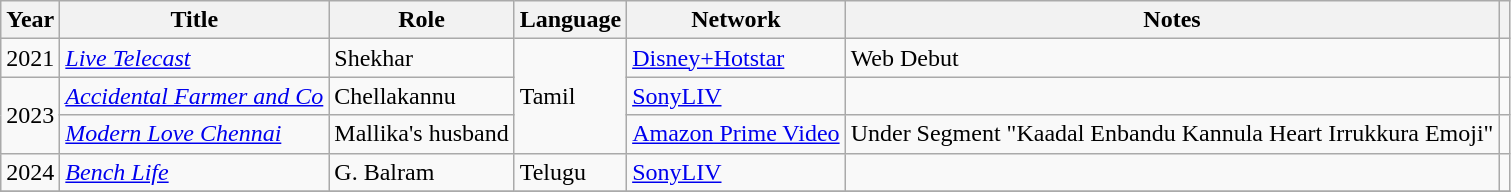<table class="wikitable sortable">
<tr>
<th scope="col">Year</th>
<th scope="col">Title</th>
<th scope="col">Role</th>
<th scope="col">Language</th>
<th scope="col">Network</th>
<th class="unsortable" scope="col">Notes</th>
<th class="unsortable" scope="col"></th>
</tr>
<tr>
<td>2021</td>
<td><em><a href='#'>Live Telecast</a></em></td>
<td>Shekhar</td>
<td rowspan="3">Tamil</td>
<td><a href='#'>Disney+Hotstar</a></td>
<td>Web Debut</td>
<td></td>
</tr>
<tr>
<td rowspan=2>2023</td>
<td><em><a href='#'>Accidental Farmer and Co</a></em></td>
<td>Chellakannu</td>
<td><a href='#'>SonyLIV</a></td>
<td></td>
<td></td>
</tr>
<tr>
<td><em><a href='#'>Modern Love Chennai</a></em></td>
<td>Mallika's husband</td>
<td><a href='#'>Amazon Prime Video</a></td>
<td>Under Segment "Kaadal Enbandu Kannula Heart Irrukkura Emoji"</td>
<td></td>
</tr>
<tr>
<td>2024</td>
<td><em><a href='#'>Bench Life</a></em></td>
<td>G. Balram</td>
<td>Telugu</td>
<td><a href='#'>SonyLIV</a></td>
<td></td>
<td></td>
</tr>
<tr>
</tr>
</table>
